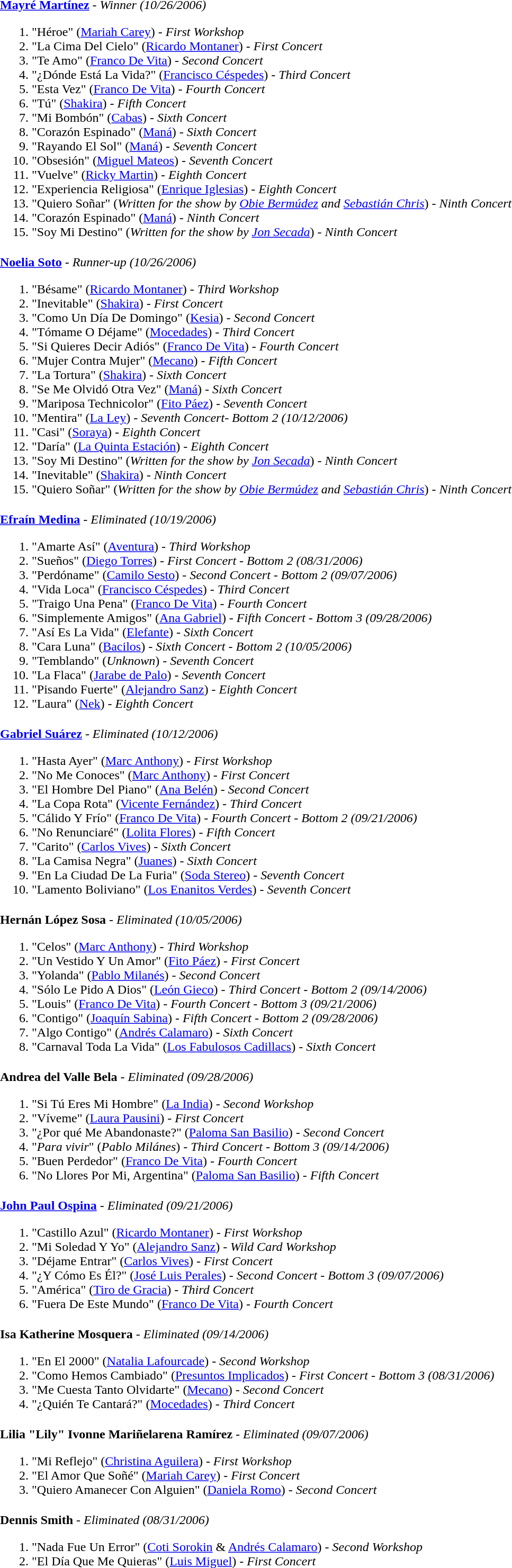<table border="0" cellpadding="0" cellspacing="4" style="margin:0 1em 1em 0; text-align:left;">
<tr>
<td valign="top"></td>
<td valign="top"><strong><a href='#'>Mayré Martínez</a></strong> - <em>Winner (10/26/2006)</em><br><ol><li>"Héroe" (<a href='#'>Mariah Carey</a>) - <em>First Workshop</em></li><li>"La Cima Del Cielo" (<a href='#'>Ricardo Montaner</a>) - <em>First Concert</em></li><li>"Te Amo" (<a href='#'>Franco De Vita</a>) - <em>Second Concert</em></li><li>"¿Dónde Está La Vida?" (<a href='#'>Francisco Céspedes</a>) - <em>Third Concert</em></li><li>"Esta Vez" (<a href='#'>Franco De Vita</a>) - <em>Fourth Concert</em></li><li>"Tú" (<a href='#'>Shakira</a>) - <em>Fifth Concert</em></li><li>"Mi Bombón" (<a href='#'>Cabas</a>) - <em>Sixth Concert</em></li><li>"Corazón Espinado" (<a href='#'>Maná</a>) - <em>Sixth Concert</em></li><li>"Rayando El Sol" (<a href='#'>Maná</a>) - <em>Seventh Concert</em></li><li>"Obsesión" (<a href='#'>Miguel Mateos</a>) - <em>Seventh Concert</em></li><li>"Vuelve" (<a href='#'>Ricky Martin</a>) - <em>Eighth Concert</em></li><li>"Experiencia Religiosa" (<a href='#'>Enrique Iglesias</a>) - <em>Eighth Concert</em></li><li>"Quiero Soñar" (<em>Written for the show by <a href='#'>Obie Bermúdez</a> and <a href='#'>Sebastián Chris</a></em>) - <em>Ninth Concert</em></li><li>"Corazón Espinado" (<a href='#'>Maná</a>) - <em>Ninth Concert</em></li><li>"Soy Mi Destino" (<em>Written for the show by <a href='#'>Jon Secada</a></em>) - <em>Ninth Concert</em></li></ol></td>
</tr>
<tr>
<td valign="top"></td>
<td valign="top"><strong><a href='#'>Noelia Soto</a></strong> - <em>Runner-up (10/26/2006)</em><br><ol><li>"Bésame" (<a href='#'>Ricardo Montaner</a>) - <em>Third Workshop</em></li><li>"Inevitable" (<a href='#'>Shakira</a>) - <em>First Concert</em></li><li>"Como Un Día De Domingo" (<a href='#'>Kesia</a>) - <em>Second Concert</em></li><li>"Tómame O Déjame" (<a href='#'>Mocedades</a>) - <em>Third Concert</em></li><li>"Si Quieres Decir Adiós" (<a href='#'>Franco De Vita</a>) - <em>Fourth Concert</em></li><li>"Mujer Contra Mujer" (<a href='#'>Mecano</a>) - <em>Fifth Concert</em></li><li>"La Tortura" (<a href='#'>Shakira</a>) - <em>Sixth Concert</em></li><li>"Se Me Olvidó Otra Vez" (<a href='#'>Maná</a>) - <em>Sixth Concert</em></li><li>"Mariposa Technicolor" (<a href='#'>Fito Páez</a>) - <em>Seventh Concert</em></li><li>"Mentira" (<a href='#'>La Ley</a>) - <em>Seventh Concert</em>- <em>Bottom 2 (10/12/2006)</em></li><li>"Casi" (<a href='#'>Soraya</a>) - <em>Eighth Concert</em></li><li>"Daría" (<a href='#'>La Quinta Estación</a>) - <em>Eighth Concert</em></li><li>"Soy Mi Destino" (<em>Written for the show by <a href='#'>Jon Secada</a></em>) - <em>Ninth Concert</em></li><li>"Inevitable" (<a href='#'>Shakira</a>) - <em>Ninth Concert</em></li><li>"Quiero Soñar" (<em>Written for the show by <a href='#'>Obie Bermúdez</a> and <a href='#'>Sebastián Chris</a></em>) - <em>Ninth Concert</em></li></ol></td>
</tr>
<tr>
<td valign="top"></td>
<td valign="top"><strong><a href='#'>Efraín Medina</a></strong> - <em>Eliminated (10/19/2006)</em><br><ol><li>"Amarte Así" (<a href='#'>Aventura</a>) - <em>Third Workshop</em></li><li>"Sueños" (<a href='#'>Diego Torres</a>) - <em>First Concert</em> - <em>Bottom 2 (08/31/2006)</em></li><li>"Perdóname" (<a href='#'>Camilo Sesto</a>) - <em>Second Concert</em> - <em>Bottom 2 (09/07/2006)</em></li><li>"Vida Loca" (<a href='#'>Francisco Céspedes</a>) - <em>Third Concert</em></li><li>"Traigo Una Pena" (<a href='#'>Franco De Vita</a>) - <em>Fourth Concert</em></li><li>"Simplemente Amigos" (<a href='#'>Ana Gabriel</a>) - <em>Fifth Concert</em> - <em>Bottom 3 (09/28/2006)</em></li><li>"Así Es La Vida" (<a href='#'>Elefante</a>) - <em>Sixth Concert</em></li><li>"Cara Luna" (<a href='#'>Bacilos</a>) - <em>Sixth Concert</em> - <em>Bottom 2 (10/05/2006)</em></li><li>"Temblando" (<em>Unknown</em>) - <em>Seventh Concert</em></li><li>"La Flaca" (<a href='#'>Jarabe de Palo</a>) - <em>Seventh Concert</em></li><li>"Pisando Fuerte" (<a href='#'>Alejandro Sanz</a>) - <em>Eighth Concert</em></li><li>"Laura" (<a href='#'>Nek</a>) - <em>Eighth Concert</em></li></ol></td>
</tr>
<tr>
<td valign="top"></td>
<td valign="top"><strong><a href='#'>Gabriel Suárez</a></strong> - <em>Eliminated (10/12/2006)</em><br><ol><li>"Hasta Ayer" (<a href='#'>Marc Anthony</a>) - <em>First Workshop</em></li><li>"No Me Conoces" (<a href='#'>Marc Anthony</a>) - <em>First Concert</em></li><li>"El Hombre Del Piano" (<a href='#'>Ana Belén</a>) - <em>Second Concert</em></li><li>"La Copa Rota" (<a href='#'>Vicente Fernández</a>) - <em>Third Concert</em></li><li>"Cálido Y Frío" (<a href='#'>Franco De Vita</a>) - <em>Fourth Concert</em> - <em>Bottom 2 (09/21/2006)</em></li><li>"No Renunciaré" (<a href='#'>Lolita Flores</a>) - <em>Fifth Concert</em></li><li>"Carito" (<a href='#'>Carlos Vives</a>) - <em>Sixth Concert</em></li><li>"La Camisa Negra" (<a href='#'>Juanes</a>) - <em>Sixth Concert</em></li><li>"En La Ciudad De La Furia" (<a href='#'>Soda Stereo</a>) - <em>Seventh Concert</em></li><li>"Lamento Boliviano" (<a href='#'>Los Enanitos Verdes</a>) - <em>Seventh Concert</em></li></ol></td>
</tr>
<tr>
<td valign="top"></td>
<td valign="top"><strong>Hernán López Sosa</strong> - <em>Eliminated (10/05/2006)</em><br><ol><li>"Celos" (<a href='#'>Marc Anthony</a>) - <em>Third Workshop</em></li><li>"Un Vestido Y Un Amor" (<a href='#'>Fito Páez</a>) - <em>First Concert</em></li><li>"Yolanda" (<a href='#'>Pablo Milanés</a>) - <em>Second Concert</em></li><li>"Sólo Le Pido A Dios" (<a href='#'>León Gieco</a>) - <em>Third Concert</em> - <em>Bottom 2 (09/14/2006)</em></li><li>"Louis" (<a href='#'>Franco De Vita</a>) - <em>Fourth Concert</em> - <em>Bottom 3 (09/21/2006)</em></li><li>"Contigo" (<a href='#'>Joaquín Sabina</a>) - <em>Fifth Concert</em> - <em>Bottom 2 (09/28/2006)</em></li><li>"Algo Contigo" (<a href='#'>Andrés Calamaro</a>) - <em>Sixth Concert</em></li><li>"Carnaval Toda La Vida" (<a href='#'>Los Fabulosos Cadillacs</a>) - <em>Sixth Concert</em></li></ol></td>
</tr>
<tr>
<td valign="top"></td>
<td valign="top"><strong>Andrea del Valle Bela</strong> - <em>Eliminated (09/28/2006)</em><br><ol><li>"Si Tú Eres Mi Hombre" (<a href='#'>La India</a>) - <em>Second Workshop</em></li><li>"Víveme" (<a href='#'>Laura Pausini</a>) - <em>First Concert</em></li><li>"¿Por qué Me Abandonaste?" (<a href='#'>Paloma San Basilio</a>) - <em>Second Concert</em></li><li>"<em>Para vivir</em>" (<em>Pablo Milánes</em>) - <em>Third Concert</em> - <em>Bottom 3 (09/14/2006)</em></li><li>"Buen Perdedor" (<a href='#'>Franco De Vita</a>) - <em>Fourth Concert</em></li><li>"No Llores Por Mi, Argentina" (<a href='#'>Paloma San Basilio</a>) - <em>Fifth Concert</em></li></ol></td>
</tr>
<tr>
<td valign="top"></td>
<td valign="top"><strong><a href='#'>John Paul Ospina</a></strong> - <em>Eliminated (09/21/2006)</em><br><ol><li>"Castillo Azul" (<a href='#'>Ricardo Montaner</a>) - <em>First Workshop</em></li><li>"Mi Soledad Y Yo" (<a href='#'>Alejandro Sanz</a>) - <em>Wild Card Workshop</em></li><li>"Déjame Entrar" (<a href='#'>Carlos Vives</a>) - <em>First Concert</em></li><li>"¿Y Cómo Es Él?" (<a href='#'>José Luis Perales</a>) - <em>Second Concert</em> - <em>Bottom 3 (09/07/2006)</em></li><li>"América" (<a href='#'>Tiro de Gracia</a>) - <em>Third Concert</em></li><li>"Fuera De Este Mundo" (<a href='#'>Franco De Vita</a>) - <em>Fourth Concert</em></li></ol></td>
</tr>
<tr>
<td valign="top"></td>
<td valign="top"><strong>Isa Katherine Mosquera</strong> - <em>Eliminated (09/14/2006)</em><br><ol><li>"En El 2000" (<a href='#'>Natalia Lafourcade</a>) - <em>Second Workshop</em></li><li>"Como Hemos Cambiado" (<a href='#'>Presuntos Implicados</a>) - <em>First Concert</em> - <em>Bottom 3 (08/31/2006)</em></li><li>"Me Cuesta Tanto Olvidarte" (<a href='#'>Mecano</a>) - <em>Second Concert</em></li><li>"¿Quién Te Cantará?" (<a href='#'>Mocedades</a>) - <em>Third Concert</em></li></ol></td>
</tr>
<tr>
<td valign="top"></td>
<td valign="top"><strong>Lilia "Lily" Ivonne Mariñelarena Ramírez</strong> - <em>Eliminated (09/07/2006)</em><br><ol><li>"Mi Reflejo" (<a href='#'>Christina Aguilera</a>) - <em>First Workshop</em></li><li>"El Amor Que Soñé" (<a href='#'>Mariah Carey</a>) - <em>First Concert</em></li><li>"Quiero Amanecer Con Alguien" (<a href='#'>Daniela Romo</a>) - <em>Second Concert</em></li></ol></td>
</tr>
<tr>
<td valign="top"></td>
<td valign="top"><strong>Dennis Smith</strong> - <em>Eliminated (08/31/2006)</em><br><ol><li>"Nada Fue Un Error" (<a href='#'>Coti Sorokin</a> & <a href='#'>Andrés Calamaro</a>) - <em>Second Workshop</em></li><li>"El Día Que Me Quieras" (<a href='#'>Luis Miguel</a>) - <em>First Concert</em></li></ol></td>
</tr>
</table>
